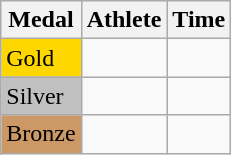<table class="wikitable">
<tr>
<th>Medal</th>
<th>Athlete</th>
<th>Time</th>
</tr>
<tr>
<td bgcolor="gold">Gold</td>
<td></td>
<td></td>
</tr>
<tr>
<td bgcolor="silver">Silver</td>
<td></td>
<td></td>
</tr>
<tr>
<td bgcolor="CC9966">Bronze</td>
<td></td>
<td></td>
</tr>
</table>
